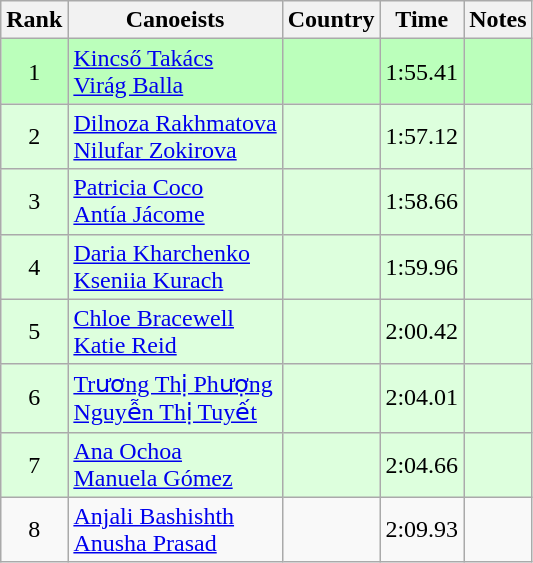<table class="wikitable" style="text-align:center">
<tr>
<th>Rank</th>
<th>Canoeists</th>
<th>Country</th>
<th>Time</th>
<th>Notes</th>
</tr>
<tr bgcolor=bbffbb>
<td>1</td>
<td align="left"><a href='#'>Kincső Takács</a><br><a href='#'>Virág Balla</a></td>
<td align="left"></td>
<td>1:55.41</td>
<td></td>
</tr>
<tr bgcolor=ddffdd>
<td>2</td>
<td align="left"><a href='#'>Dilnoza Rakhmatova</a><br><a href='#'>Nilufar Zokirova</a></td>
<td align="left"></td>
<td>1:57.12</td>
<td></td>
</tr>
<tr bgcolor=ddffdd>
<td>3</td>
<td align="left"><a href='#'>Patricia Coco</a><br><a href='#'>Antía Jácome</a></td>
<td align="left"></td>
<td>1:58.66</td>
<td></td>
</tr>
<tr bgcolor=ddffdd>
<td>4</td>
<td align="left"><a href='#'>Daria Kharchenko</a><br><a href='#'>Kseniia Kurach</a></td>
<td align="left"></td>
<td>1:59.96</td>
<td></td>
</tr>
<tr bgcolor=ddffdd>
<td>5</td>
<td align="left"><a href='#'>Chloe Bracewell</a><br><a href='#'>Katie Reid</a></td>
<td align="left"></td>
<td>2:00.42</td>
<td></td>
</tr>
<tr bgcolor=ddffdd>
<td>6</td>
<td align="left"><a href='#'>Trương Thị Phượng</a><br><a href='#'>Nguyễn Thị Tuyết</a></td>
<td align="left"></td>
<td>2:04.01</td>
<td></td>
</tr>
<tr bgcolor=ddffdd>
<td>7</td>
<td align="left"><a href='#'>Ana Ochoa</a><br><a href='#'>Manuela Gómez</a></td>
<td align="left"></td>
<td>2:04.66</td>
<td></td>
</tr>
<tr>
<td>8</td>
<td align="left"><a href='#'>Anjali Bashishth</a><br><a href='#'>Anusha Prasad</a></td>
<td align="left"></td>
<td>2:09.93</td>
<td></td>
</tr>
</table>
